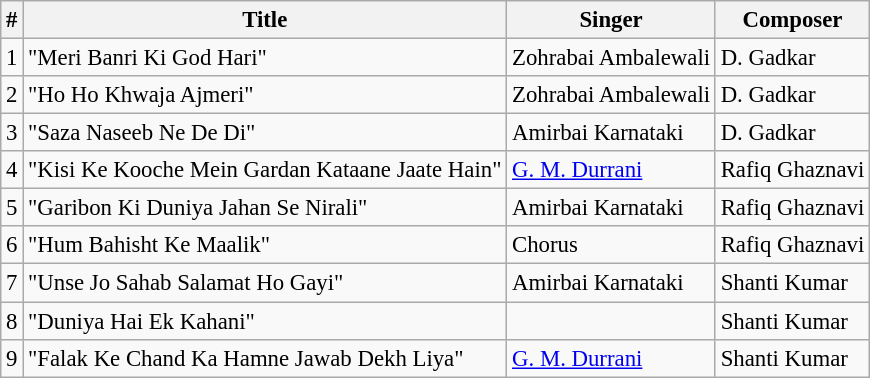<table class="wikitable" style="font-size:95%;">
<tr>
<th>#</th>
<th>Title</th>
<th>Singer</th>
<th>Composer</th>
</tr>
<tr>
<td>1</td>
<td>"Meri Banri Ki God Hari"</td>
<td>Zohrabai Ambalewali</td>
<td>D. Gadkar</td>
</tr>
<tr>
<td>2</td>
<td>"Ho Ho Khwaja Ajmeri"</td>
<td>Zohrabai Ambalewali</td>
<td>D. Gadkar</td>
</tr>
<tr>
<td>3</td>
<td>"Saza Naseeb Ne De Di"</td>
<td>Amirbai Karnataki</td>
<td>D. Gadkar</td>
</tr>
<tr>
<td>4</td>
<td>"Kisi Ke Kooche Mein Gardan Kataane Jaate Hain"</td>
<td><a href='#'>G. M. Durrani</a></td>
<td>Rafiq Ghaznavi</td>
</tr>
<tr>
<td>5</td>
<td>"Garibon Ki Duniya Jahan Se Nirali"</td>
<td>Amirbai Karnataki</td>
<td>Rafiq Ghaznavi</td>
</tr>
<tr>
<td>6</td>
<td>"Hum Bahisht Ke Maalik"</td>
<td>Chorus</td>
<td>Rafiq Ghaznavi</td>
</tr>
<tr>
<td>7</td>
<td>"Unse Jo Sahab Salamat Ho Gayi"</td>
<td>Amirbai Karnataki</td>
<td>Shanti Kumar</td>
</tr>
<tr>
<td>8</td>
<td>"Duniya Hai Ek Kahani"</td>
<td></td>
<td>Shanti Kumar</td>
</tr>
<tr>
<td>9</td>
<td>"Falak Ke Chand Ka Hamne Jawab Dekh Liya"</td>
<td><a href='#'>G. M. Durrani</a></td>
<td>Shanti Kumar</td>
</tr>
</table>
